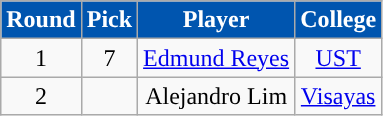<table class="wikitable sortable sortable">
<tr>
<th style="background:#0055AF; color:#FFFFFF; ">Round</th>
<th style="background:#0055AF; color:#FFFFFF; ">Pick</th>
<th style="background:#0055AF; color:#FFFFFF; ">Player</th>
<th style="background:#0055AF; color:#FFFFFF; ">College</th>
</tr>
<tr style="text-align: center">
<td align="center">1</td>
<td align="center">7</td>
<td><a href='#'>Edmund Reyes</a></td>
<td><a href='#'>UST</a></td>
</tr>
<tr style="text-align: center">
<td align="center">2</td>
<td align="center"></td>
<td>Alejandro Lim</td>
<td><a href='#'>Visayas</a></td>
</tr>
</table>
